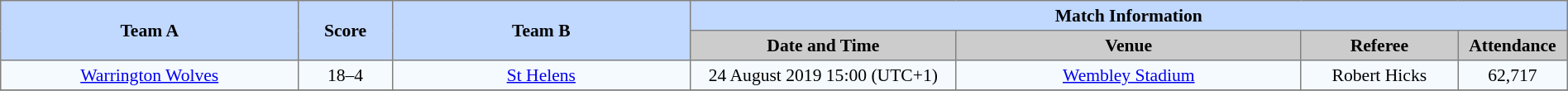<table border=1 style="border-collapse:collapse; font-size:90%; text-align:center"; cellpadding=3 cellspacing=0 width=100%>
<tr style="background:#c1d8ff">
<th rowspan="2" width=19%>Team A</th>
<th rowspan="2" width=6%>Score</th>
<th rowspan="2" width=19%>Team B</th>
<th colspan="6">Match Information</th>
</tr>
<tr style="background:#cccccc">
<th width=17%>Date and Time</th>
<th width=22%>Venue</th>
<th width=10%>Referee</th>
<th width=7%>Attendance</th>
</tr>
<tr style="background:#f5faff">
<td> <a href='#'>Warrington Wolves</a></td>
<td>18–4</td>
<td> <a href='#'>St Helens</a></td>
<td>24 August 2019 15:00 (UTC+1)</td>
<td rowspan="1"><a href='#'>Wembley Stadium</a></td>
<td>Robert Hicks</td>
<td rowspan="1">62,717</td>
</tr>
<tr style="background:#f5faff"}>
</tr>
</table>
